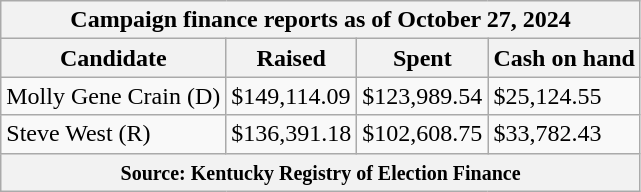<table class="wikitable sortable">
<tr>
<th colspan=4>Campaign finance reports as of October 27, 2024</th>
</tr>
<tr style="text-align:center;">
<th>Candidate</th>
<th>Raised</th>
<th>Spent</th>
<th>Cash on hand</th>
</tr>
<tr>
<td>Molly Gene Crain (D)</td>
<td>$149,114.09</td>
<td>$123,989.54</td>
<td>$25,124.55</td>
</tr>
<tr>
<td>Steve West (R)</td>
<td>$136,391.18</td>
<td>$102,608.75</td>
<td>$33,782.43</td>
</tr>
<tr>
<th colspan="4"><small>Source: Kentucky Registry of Election Finance</small></th>
</tr>
</table>
